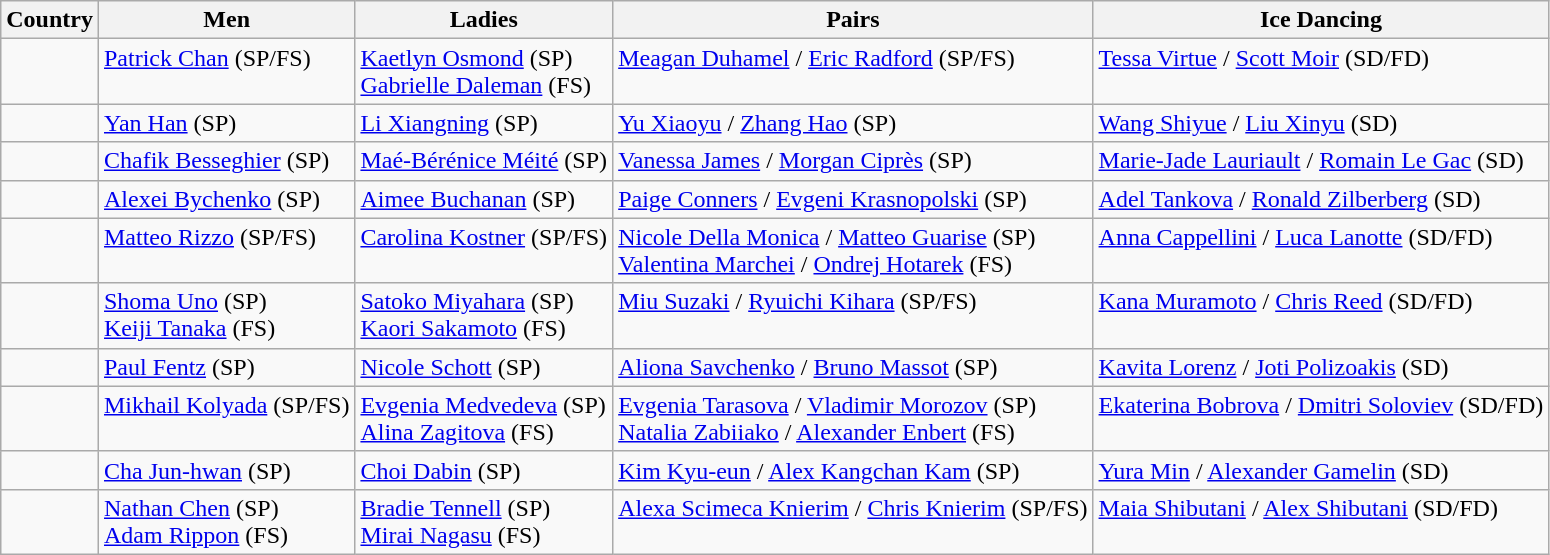<table class="wikitable">
<tr>
<th>Country</th>
<th>Men</th>
<th>Ladies</th>
<th>Pairs</th>
<th>Ice Dancing</th>
</tr>
<tr Valign="Top">
<td></td>
<td><a href='#'>Patrick Chan</a> (SP/FS)</td>
<td><a href='#'>Kaetlyn Osmond</a> (SP) <br> <a href='#'>Gabrielle Daleman</a> (FS)</td>
<td><a href='#'>Meagan Duhamel</a> / <a href='#'>Eric Radford</a> (SP/FS)</td>
<td><a href='#'>Tessa Virtue</a> / <a href='#'>Scott Moir</a> (SD/FD)</td>
</tr>
<tr Valign="Top">
<td></td>
<td><a href='#'>Yan Han</a> (SP)</td>
<td><a href='#'>Li Xiangning</a> (SP)</td>
<td><a href='#'>Yu Xiaoyu</a> / <a href='#'>Zhang Hao</a> (SP)</td>
<td><a href='#'>Wang Shiyue</a> / <a href='#'>Liu Xinyu</a> (SD)</td>
</tr>
<tr Valign="Top">
<td></td>
<td><a href='#'>Chafik Besseghier</a> (SP)</td>
<td><a href='#'>Maé-Bérénice Méité</a> (SP)</td>
<td><a href='#'>Vanessa James</a> / <a href='#'>Morgan Ciprès</a> (SP)</td>
<td><a href='#'>Marie-Jade Lauriault</a> / <a href='#'>Romain Le Gac</a> (SD)</td>
</tr>
<tr Valign="Top">
<td></td>
<td><a href='#'>Alexei Bychenko</a> (SP)</td>
<td><a href='#'>Aimee Buchanan</a> (SP)</td>
<td><a href='#'>Paige Conners</a> / <a href='#'>Evgeni Krasnopolski</a> (SP)</td>
<td><a href='#'>Adel Tankova</a> / <a href='#'>Ronald Zilberberg</a> (SD)</td>
</tr>
<tr Valign="Top">
<td></td>
<td><a href='#'>Matteo Rizzo</a>  (SP/FS)</td>
<td><a href='#'>Carolina Kostner</a>  (SP/FS)</td>
<td><a href='#'>Nicole Della Monica</a> / <a href='#'>Matteo Guarise</a> (SP) <br> <a href='#'>Valentina Marchei</a> / <a href='#'>Ondrej Hotarek</a> (FS)</td>
<td><a href='#'>Anna Cappellini</a> / <a href='#'>Luca Lanotte</a>  (SD/FD)</td>
</tr>
<tr Valign="Top">
<td></td>
<td><a href='#'>Shoma Uno</a> (SP) <br> <a href='#'>Keiji Tanaka</a> (FS)</td>
<td><a href='#'>Satoko Miyahara</a> (SP) <br> <a href='#'>Kaori Sakamoto</a> (FS)</td>
<td><a href='#'>Miu Suzaki</a> / <a href='#'>Ryuichi Kihara</a> (SP/FS)</td>
<td><a href='#'>Kana Muramoto</a> / <a href='#'>Chris Reed</a>  (SD/FD)</td>
</tr>
<tr Valign="Top">
<td></td>
<td><a href='#'>Paul Fentz</a> (SP)</td>
<td><a href='#'>Nicole Schott</a> (SP)</td>
<td><a href='#'>Aliona Savchenko</a> / <a href='#'>Bruno Massot</a> (SP)</td>
<td><a href='#'>Kavita Lorenz</a> / <a href='#'>Joti Polizoakis</a> (SD)</td>
</tr>
<tr Valign="Top">
<td></td>
<td><a href='#'>Mikhail Kolyada</a> (SP/FS)</td>
<td><a href='#'>Evgenia Medvedeva</a> (SP) <br> <a href='#'>Alina Zagitova</a> (FS)</td>
<td><a href='#'>Evgenia Tarasova</a> / <a href='#'>Vladimir Morozov</a> (SP) <br> <a href='#'>Natalia Zabiiako</a> / <a href='#'>Alexander Enbert</a> (FS)</td>
<td><a href='#'>Ekaterina Bobrova</a> / <a href='#'>Dmitri Soloviev</a> (SD/FD)</td>
</tr>
<tr Valign="Top">
<td></td>
<td><a href='#'>Cha Jun-hwan</a> (SP)</td>
<td><a href='#'>Choi Dabin</a> (SP)</td>
<td><a href='#'>Kim Kyu-eun</a> / <a href='#'>Alex Kangchan Kam</a> (SP)</td>
<td><a href='#'>Yura Min</a> / <a href='#'>Alexander Gamelin</a> (SD)</td>
</tr>
<tr Valign="Top">
<td></td>
<td><a href='#'>Nathan Chen</a> (SP) <br> <a href='#'>Adam Rippon</a> (FS)</td>
<td><a href='#'>Bradie Tennell</a> (SP) <br> <a href='#'>Mirai Nagasu</a> (FS)</td>
<td><a href='#'>Alexa Scimeca Knierim</a> / <a href='#'>Chris Knierim</a> (SP/FS)</td>
<td><a href='#'>Maia Shibutani</a> / <a href='#'>Alex Shibutani</a> (SD/FD)</td>
</tr>
</table>
